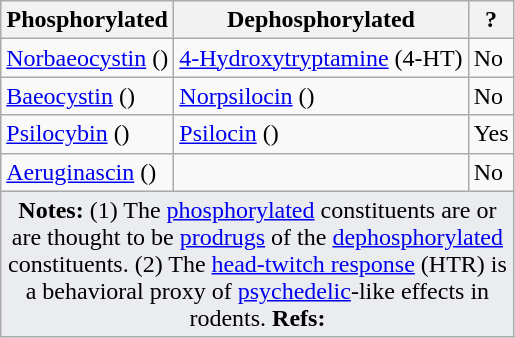<table class="wikitable floatright">
<tr>
<th>Phosphorylated</th>
<th>Dephosphorylated</th>
<th>?</th>
</tr>
<tr>
<td><a href='#'>Norbaeocystin</a> ()</td>
<td><a href='#'>4-Hydroxytryptamine</a> (4-HT)</td>
<td>No</td>
</tr>
<tr>
<td><a href='#'>Baeocystin</a> ()</td>
<td><a href='#'>Norpsilocin</a> ()</td>
<td>No</td>
</tr>
<tr>
<td><a href='#'>Psilocybin</a> ()</td>
<td><a href='#'>Psilocin</a> ()</td>
<td>Yes</td>
</tr>
<tr>
<td><a href='#'>Aeruginascin</a> ()</td>
<td></td>
<td>No</td>
</tr>
<tr>
<td colspan="7" style="width: 1px; background-color:#eaecf0; text-align: center;"><strong>Notes:</strong> (1) The <a href='#'>phosphorylated</a> constituents are or are thought to be <a href='#'>prodrugs</a> of the <a href='#'>dephosphorylated</a> constituents. (2) The <a href='#'>head-twitch response</a> (HTR) is a behavioral proxy of <a href='#'>psychedelic</a>-like effects in rodents. <strong>Refs:</strong> </td>
</tr>
</table>
